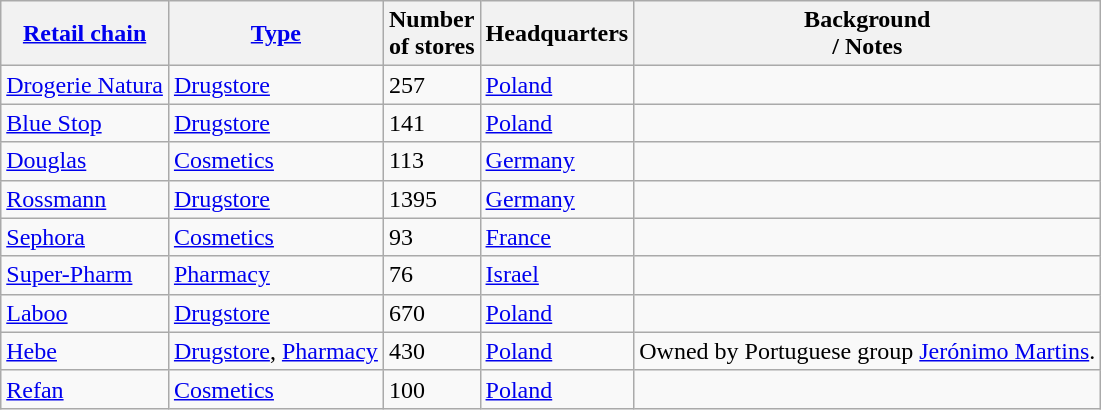<table class="wikitable sortable">
<tr>
<th><a href='#'>Retail chain</a></th>
<th><a href='#'>Type</a></th>
<th>Number<br>of stores</th>
<th>Headquarters</th>
<th class=unsortable>Background<br>/ Notes</th>
</tr>
<tr>
<td><a href='#'>Drogerie Natura</a></td>
<td><a href='#'>Drugstore</a></td>
<td>257</td>
<td><a href='#'>Poland</a></td>
<td></td>
</tr>
<tr>
<td><a href='#'>Blue Stop</a></td>
<td><a href='#'>Drugstore</a></td>
<td>141</td>
<td><a href='#'>Poland</a></td>
<td></td>
</tr>
<tr>
<td><a href='#'>Douglas</a></td>
<td><a href='#'>Cosmetics</a></td>
<td>113</td>
<td><a href='#'>Germany</a></td>
<td></td>
</tr>
<tr>
<td><a href='#'>Rossmann</a></td>
<td><a href='#'>Drugstore</a></td>
<td>1395</td>
<td><a href='#'>Germany</a></td>
<td></td>
</tr>
<tr>
<td><a href='#'>Sephora</a></td>
<td><a href='#'>Cosmetics</a></td>
<td>93</td>
<td><a href='#'>France</a></td>
<td></td>
</tr>
<tr>
<td><a href='#'>Super-Pharm</a></td>
<td><a href='#'>Pharmacy</a></td>
<td>76</td>
<td><a href='#'>Israel</a></td>
<td></td>
</tr>
<tr>
<td><a href='#'>Laboo</a></td>
<td><a href='#'>Drugstore</a></td>
<td>670</td>
<td><a href='#'>Poland</a></td>
<td></td>
</tr>
<tr>
<td><a href='#'>Hebe</a></td>
<td><a href='#'>Drugstore</a>, <a href='#'>Pharmacy</a></td>
<td>430</td>
<td><a href='#'>Poland</a></td>
<td>Owned by Portuguese group <a href='#'>Jerónimo Martins</a>.</td>
</tr>
<tr>
<td><a href='#'>Refan</a></td>
<td><a href='#'>Cosmetics</a></td>
<td>100</td>
<td><a href='#'>Poland</a></td>
<td></td>
</tr>
</table>
